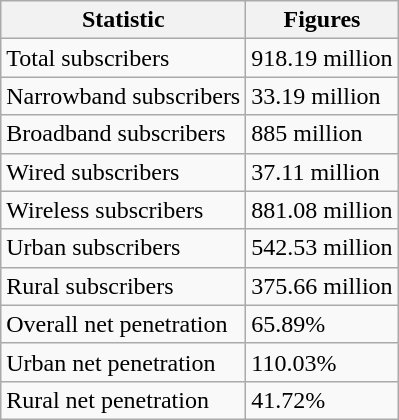<table class="wikitable">
<tr>
<th>Statistic</th>
<th>Figures</th>
</tr>
<tr>
<td>Total subscribers</td>
<td>918.19 million</td>
</tr>
<tr>
<td>Narrowband subscribers</td>
<td>33.19 million</td>
</tr>
<tr>
<td>Broadband subscribers</td>
<td>885 million</td>
</tr>
<tr>
<td>Wired subscribers</td>
<td>37.11 million</td>
</tr>
<tr>
<td>Wireless subscribers</td>
<td>881.08 million</td>
</tr>
<tr>
<td>Urban subscribers</td>
<td>542.53 million</td>
</tr>
<tr>
<td>Rural subscribers</td>
<td>375.66 million</td>
</tr>
<tr>
<td>Overall net penetration</td>
<td>65.89%</td>
</tr>
<tr>
<td>Urban net penetration</td>
<td>110.03%</td>
</tr>
<tr>
<td>Rural net penetration</td>
<td>41.72%</td>
</tr>
</table>
